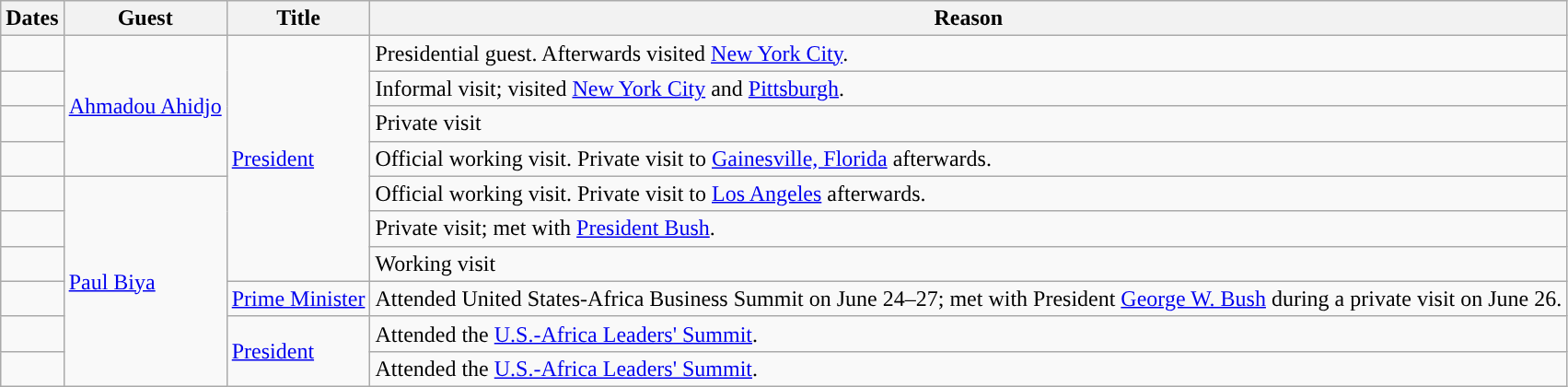<table class="wikitable sortable">
<tr>
<th>Dates</th>
<th>Guest</th>
<th>Title</th>
<th>Reason</th>
</tr>
<tr>
<td></td>
<td rowspan=4><a href='#'>Ahmadou Ahidjo</a></td>
<td rowspan=7><a href='#'>President</a></td>
<td>Presidential guest. Afterwards visited <a href='#'>New York City</a>.</td>
</tr>
<tr>
<td></td>
<td>Informal visit; visited <a href='#'>New York City</a> and <a href='#'>Pittsburgh</a>.</td>
</tr>
<tr>
<td></td>
<td>Private visit</td>
</tr>
<tr>
<td></td>
<td>Official working visit. Private visit to <a href='#'>Gainesville, Florida</a> afterwards.</td>
</tr>
<tr>
<td></td>
<td rowspan=6><a href='#'>Paul Biya</a></td>
<td>Official working visit. Private visit to <a href='#'>Los Angeles</a> afterwards.</td>
</tr>
<tr>
<td></td>
<td>Private visit; met with <a href='#'>President Bush</a>.</td>
</tr>
<tr>
<td></td>
<td>Working visit</td>
</tr>
<tr>
<td></td>
<td><a href='#'>Prime Minister</a></td>
<td>Attended United States-Africa Business Summit on June 24–27; met with President <a href='#'>George W. Bush</a> during a private visit on June 26.</td>
</tr>
<tr>
<td></td>
<td rowspan=2><a href='#'>President</a></td>
<td>Attended the <a href='#'>U.S.-Africa Leaders' Summit</a>.</td>
</tr>
<tr>
<td></td>
<td>Attended the <a href='#'>U.S.-Africa Leaders' Summit</a>.</td>
</tr>
</table>
